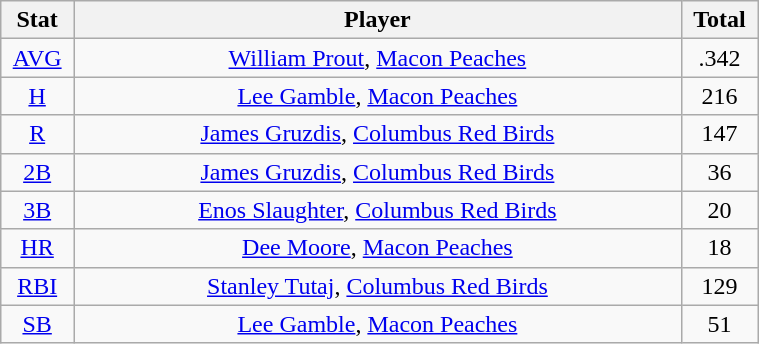<table class="wikitable" width="40%" style="text-align:center;">
<tr>
<th width="5%">Stat</th>
<th width="60%">Player</th>
<th width="5%">Total</th>
</tr>
<tr>
<td><a href='#'>AVG</a></td>
<td><a href='#'>William Prout</a>, <a href='#'>Macon Peaches</a></td>
<td>.342</td>
</tr>
<tr>
<td><a href='#'>H</a></td>
<td><a href='#'>Lee Gamble</a>, <a href='#'>Macon Peaches</a></td>
<td>216</td>
</tr>
<tr>
<td><a href='#'>R</a></td>
<td><a href='#'>James Gruzdis</a>, <a href='#'>Columbus Red Birds</a></td>
<td>147</td>
</tr>
<tr>
<td><a href='#'>2B</a></td>
<td><a href='#'>James Gruzdis</a>, <a href='#'>Columbus Red Birds</a></td>
<td>36</td>
</tr>
<tr>
<td><a href='#'>3B</a></td>
<td><a href='#'>Enos Slaughter</a>, <a href='#'>Columbus Red Birds</a></td>
<td>20</td>
</tr>
<tr>
<td><a href='#'>HR</a></td>
<td><a href='#'>Dee Moore</a>, <a href='#'>Macon Peaches</a></td>
<td>18</td>
</tr>
<tr>
<td><a href='#'>RBI</a></td>
<td><a href='#'>Stanley Tutaj</a>, <a href='#'>Columbus Red Birds</a></td>
<td>129</td>
</tr>
<tr>
<td><a href='#'>SB</a></td>
<td><a href='#'>Lee Gamble</a>, <a href='#'>Macon Peaches</a></td>
<td>51</td>
</tr>
</table>
